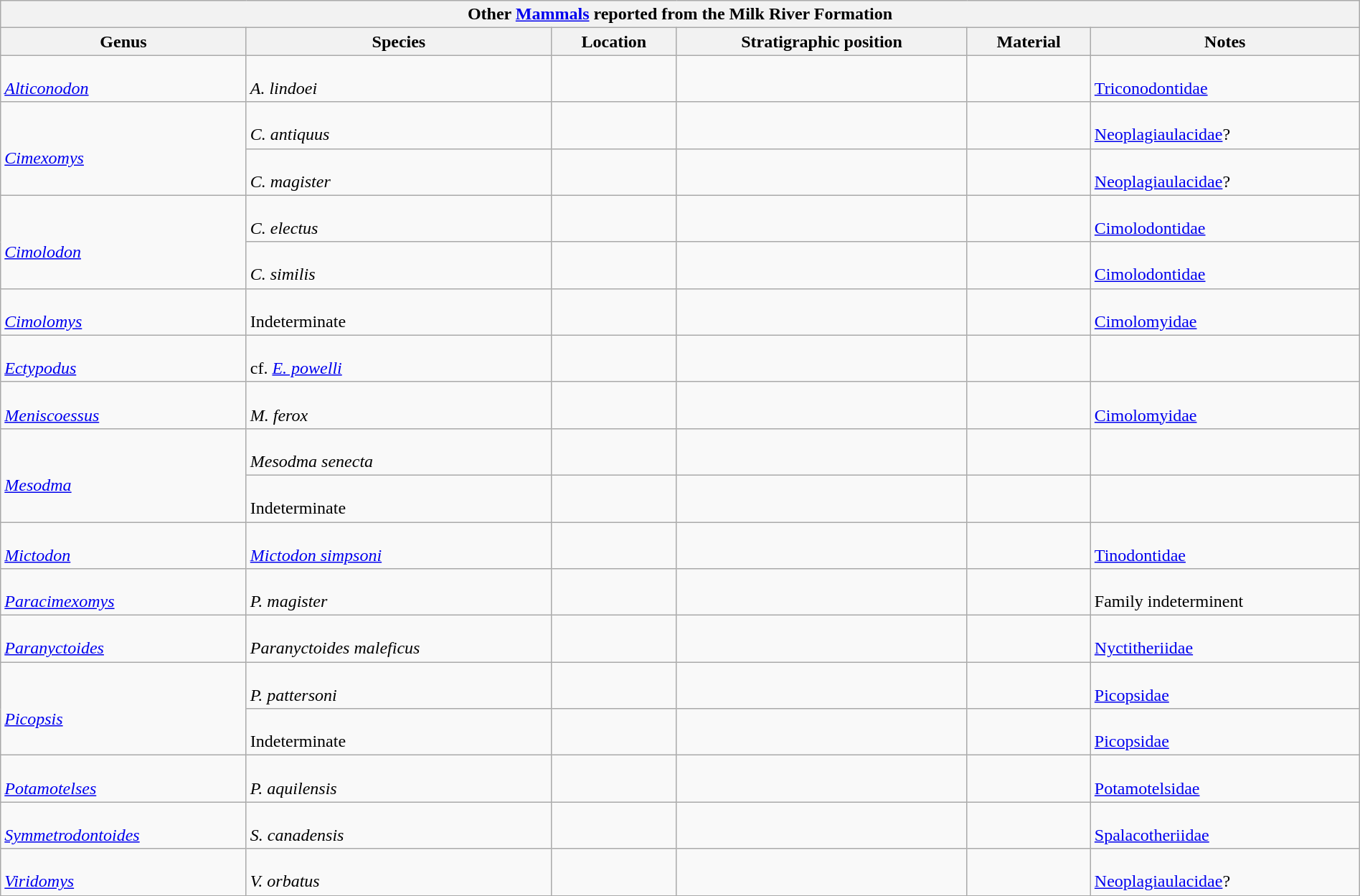<table class="wikitable" align="center" width="100%">
<tr>
<th colspan="7" align="center"><strong>Other <a href='#'>Mammals</a> reported from the Milk River Formation</strong></th>
</tr>
<tr>
<th>Genus</th>
<th>Species</th>
<th>Location</th>
<th>Stratigraphic position</th>
<th>Material</th>
<th>Notes<br></th>
</tr>
<tr>
<td><br><em><a href='#'>Alticonodon</a></em></td>
<td><br><em>A. lindoei</em></td>
<td></td>
<td></td>
<td></td>
<td><br><a href='#'>Triconodontidae</a>
</td>
</tr>
<tr>
<td rowspan="2"><br><em><a href='#'>Cimexomys</a></em></td>
<td><br><em>C. antiquus</em></td>
<td></td>
<td></td>
<td></td>
<td><br><a href='#'>Neoplagiaulacidae</a>?</td>
</tr>
<tr>
<td><br><em>C. magister</em></td>
<td></td>
<td></td>
<td></td>
<td><br><a href='#'>Neoplagiaulacidae</a>?</td>
</tr>
<tr>
<td rowspan="2"><br><em><a href='#'>Cimolodon</a></em></td>
<td><br><em>C. electus</em></td>
<td></td>
<td></td>
<td></td>
<td><br><a href='#'>Cimolodontidae</a></td>
</tr>
<tr>
<td><br><em>C. similis</em></td>
<td></td>
<td></td>
<td></td>
<td><br><a href='#'>Cimolodontidae</a></td>
</tr>
<tr>
<td><br><em><a href='#'>Cimolomys</a></em></td>
<td><br>Indeterminate</td>
<td></td>
<td></td>
<td></td>
<td><br><a href='#'>Cimolomyidae</a></td>
</tr>
<tr>
<td><br><em><a href='#'>Ectypodus</a></em></td>
<td><br>cf. <em><a href='#'>E. powelli</a></em></td>
<td></td>
<td></td>
<td></td>
<td></td>
</tr>
<tr>
<td><br><em><a href='#'>Meniscoessus</a></em></td>
<td><br><em>M. ferox</em></td>
<td></td>
<td></td>
<td></td>
<td><br><a href='#'>Cimolomyidae</a></td>
</tr>
<tr>
<td rowspan="2"><br><em><a href='#'>Mesodma</a></em></td>
<td><br><em>Mesodma senecta</em></td>
<td></td>
<td></td>
<td></td>
<td></td>
</tr>
<tr>
<td><br>Indeterminate</td>
<td></td>
<td></td>
<td></td>
<td></td>
</tr>
<tr>
<td><br><em><a href='#'>Mictodon</a></em></td>
<td><br><em><a href='#'>Mictodon simpsoni</a></em></td>
<td></td>
<td></td>
<td></td>
<td><br><a href='#'>Tinodontidae</a></td>
</tr>
<tr>
<td><br><em><a href='#'>Paracimexomys</a></em></td>
<td><br><em>P. magister</em></td>
<td></td>
<td></td>
<td></td>
<td><br>Family indeterminent</td>
</tr>
<tr>
<td><br><em><a href='#'>Paranyctoides</a></em></td>
<td><br><em>Paranyctoides maleficus</em></td>
<td></td>
<td></td>
<td></td>
<td><br><a href='#'>Nyctitheriidae</a></td>
</tr>
<tr>
<td rowspan="2"><br><em><a href='#'>Picopsis</a></em></td>
<td><br><em>P. pattersoni</em></td>
<td></td>
<td></td>
<td></td>
<td><br><a href='#'>Picopsidae</a></td>
</tr>
<tr>
<td><br>Indeterminate</td>
<td></td>
<td></td>
<td></td>
<td><br><a href='#'>Picopsidae</a></td>
</tr>
<tr>
<td><br><em><a href='#'>Potamotelses</a></em></td>
<td><br><em>P. aquilensis</em></td>
<td></td>
<td></td>
<td></td>
<td><br><a href='#'>Potamotelsidae</a></td>
</tr>
<tr>
<td><br><em><a href='#'>Symmetrodontoides</a></em></td>
<td><br><em>S. canadensis</em></td>
<td></td>
<td></td>
<td></td>
<td><br><a href='#'>Spalacotheriidae</a></td>
</tr>
<tr>
<td><br><em><a href='#'>Viridomys</a></em></td>
<td><br><em>V. orbatus</em></td>
<td></td>
<td></td>
<td></td>
<td><br><a href='#'>Neoplagiaulacidae</a>?</td>
</tr>
<tr>
</tr>
</table>
